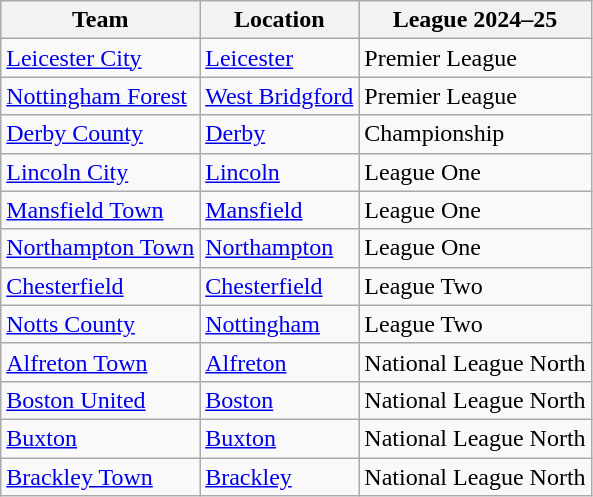<table class="wikitable sortable">
<tr>
<th>Team</th>
<th>Location</th>
<th>League 2024–25</th>
</tr>
<tr>
<td><a href='#'>Leicester City</a></td>
<td><a href='#'>Leicester</a></td>
<td data-sort-value="1">Premier League</td>
</tr>
<tr>
<td><a href='#'>Nottingham Forest</a></td>
<td><a href='#'>West Bridgford</a></td>
<td data-sort-value="1">Premier League</td>
</tr>
<tr>
<td><a href='#'>Derby County</a></td>
<td><a href='#'>Derby</a></td>
<td data-sort-value="2">Championship</td>
</tr>
<tr>
<td><a href='#'>Lincoln City</a></td>
<td><a href='#'>Lincoln</a></td>
<td data-sort-value="3">League One</td>
</tr>
<tr>
<td><a href='#'>Mansfield Town</a></td>
<td><a href='#'>Mansfield</a></td>
<td data-sort-value="3">League One</td>
</tr>
<tr>
<td><a href='#'>Northampton Town</a></td>
<td><a href='#'>Northampton</a></td>
<td data-sort-value="3">League One</td>
</tr>
<tr>
<td><a href='#'>Chesterfield</a></td>
<td><a href='#'>Chesterfield</a></td>
<td data-sort-value="4">League Two</td>
</tr>
<tr>
<td><a href='#'>Notts County</a></td>
<td><a href='#'>Nottingham</a></td>
<td data-sort-value="4">League Two</td>
</tr>
<tr>
<td><a href='#'>Alfreton Town</a></td>
<td><a href='#'>Alfreton</a></td>
<td data-sort-value="6">National League North</td>
</tr>
<tr>
<td><a href='#'>Boston United</a></td>
<td><a href='#'>Boston</a></td>
<td data-sort-value="6">National League North</td>
</tr>
<tr>
<td><a href='#'>Buxton</a></td>
<td><a href='#'>Buxton</a></td>
<td data-sort-value="6">National League North</td>
</tr>
<tr>
<td><a href='#'>Brackley Town</a></td>
<td><a href='#'>Brackley</a></td>
<td data-sort-value="6">National League North</td>
</tr>
</table>
